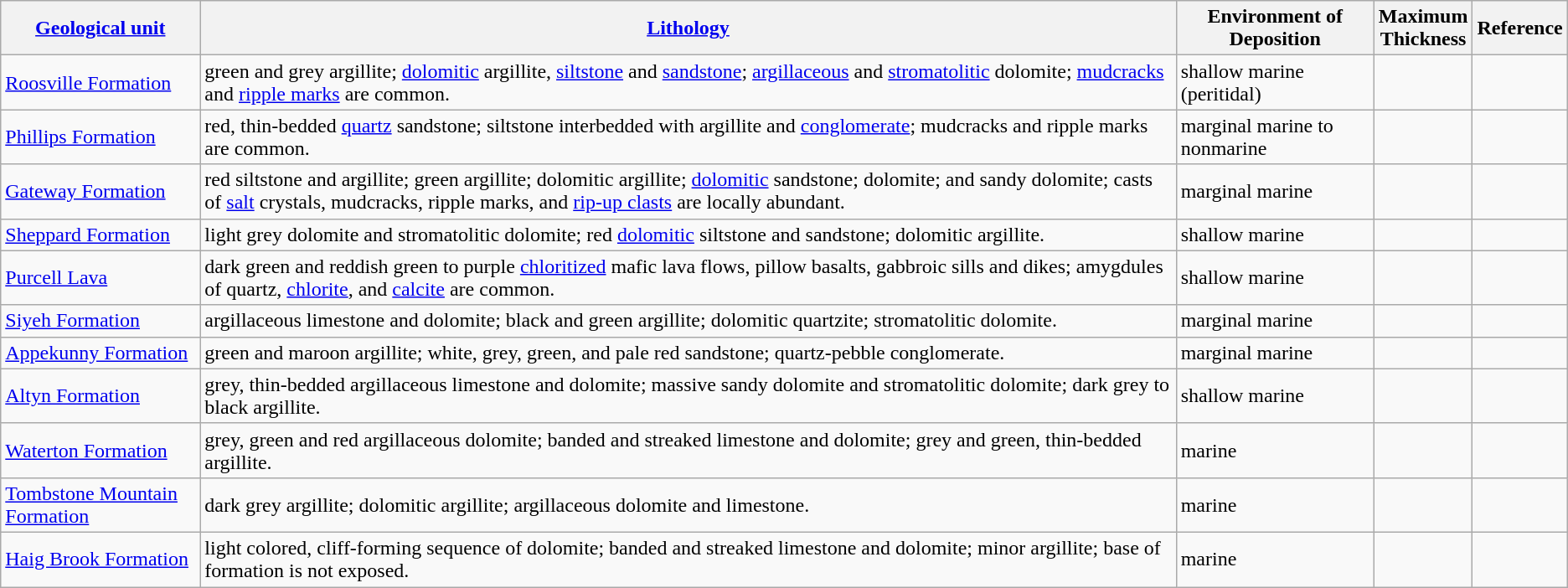<table class="wikitable">
<tr>
<th><a href='#'>Geological unit</a></th>
<th><a href='#'>Lithology</a></th>
<th>Environment of Deposition</th>
<th>Maximum<br>Thickness</th>
<th>Reference</th>
</tr>
<tr>
<td><a href='#'>Roosville Formation</a></td>
<td>green and grey argillite; <a href='#'>dolomitic</a> argillite, <a href='#'>siltstone</a> and <a href='#'>sandstone</a>; <a href='#'>argillaceous</a> and <a href='#'>stromatolitic</a> dolomite; <a href='#'>mudcracks</a> and <a href='#'>ripple marks</a> are common.</td>
<td>shallow marine (peritidal)</td>
<td></td>
<td></td>
</tr>
<tr>
<td><a href='#'>Phillips Formation</a></td>
<td>red, thin-bedded <a href='#'>quartz</a> sandstone; siltstone interbedded with argillite and <a href='#'>conglomerate</a>; mudcracks and ripple marks are common.</td>
<td>marginal marine to nonmarine</td>
<td></td>
<td></td>
</tr>
<tr>
<td><a href='#'>Gateway Formation</a></td>
<td>red siltstone and argillite; green argillite; dolomitic argillite; <a href='#'>dolomitic</a> sandstone; dolomite; and sandy dolomite; casts of <a href='#'>salt</a> crystals, mudcracks, ripple marks, and <a href='#'>rip-up clasts</a> are locally abundant.</td>
<td>marginal marine</td>
<td></td>
<td></td>
</tr>
<tr>
<td><a href='#'>Sheppard Formation</a></td>
<td>light grey dolomite and stromatolitic dolomite; red <a href='#'>dolomitic</a> siltstone and sandstone; dolomitic argillite.</td>
<td>shallow marine</td>
<td></td>
<td></td>
</tr>
<tr>
<td><a href='#'>Purcell Lava</a></td>
<td>dark green and reddish green to purple <a href='#'>chloritized</a> mafic lava flows, pillow basalts, gabbroic sills and dikes; amygdules of quartz, <a href='#'>chlorite</a>, and <a href='#'>calcite</a> are common.</td>
<td>shallow marine</td>
<td></td>
<td><br></td>
</tr>
<tr>
<td><a href='#'>Siyeh Formation</a></td>
<td>argillaceous limestone and dolomite; black and green argillite; dolomitic quartzite; stromatolitic dolomite.</td>
<td>marginal marine</td>
<td></td>
<td></td>
</tr>
<tr>
<td><a href='#'>Appekunny Formation</a></td>
<td>green and maroon argillite; white, grey, green, and pale red sandstone; quartz-pebble conglomerate.</td>
<td>marginal marine</td>
<td></td>
<td></td>
</tr>
<tr>
<td><a href='#'>Altyn Formation</a></td>
<td>grey, thin-bedded argillaceous limestone and dolomite; massive sandy dolomite and stromatolitic dolomite; dark grey to black argillite.</td>
<td>shallow marine</td>
<td></td>
<td></td>
</tr>
<tr>
<td><a href='#'>Waterton Formation</a></td>
<td>grey, green and red argillaceous dolomite; banded and streaked limestone and dolomite; grey and green, thin-bedded argillite.</td>
<td>marine</td>
<td></td>
<td></td>
</tr>
<tr>
<td><a href='#'>Tombstone Mountain Formation</a></td>
<td>dark grey argillite; dolomitic argillite; argillaceous dolomite and limestone.</td>
<td>marine</td>
<td></td>
<td></td>
</tr>
<tr>
<td><a href='#'>Haig Brook Formation</a></td>
<td>light colored, cliff-forming sequence of dolomite; banded and streaked limestone and dolomite; minor argillite; base of formation is not exposed.</td>
<td>marine</td>
<td></td>
<td></td>
</tr>
</table>
